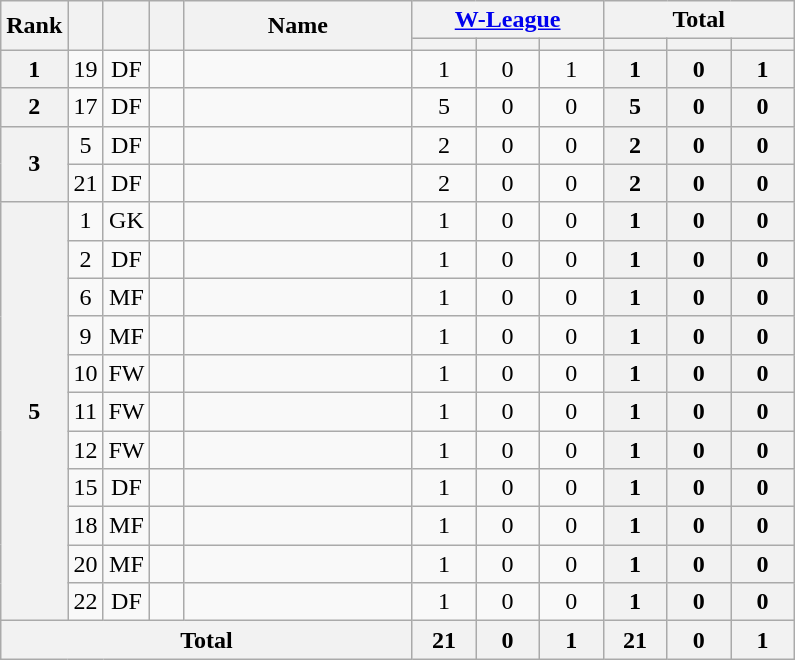<table class="wikitable sortable" style="text-align:center;">
<tr>
<th rowspan="2" width="15">Rank</th>
<th rowspan="2" width="15"></th>
<th rowspan="2" width="15"></th>
<th rowspan="2" width="15"></th>
<th rowspan="2" width="145">Name</th>
<th colspan="3" width="120"><a href='#'>W-League</a></th>
<th colspan="3" width="120">Total</th>
</tr>
<tr>
<th style="width:30px"></th>
<th style="width:30px"></th>
<th style="width:30px"></th>
<th style="width:30px"></th>
<th style="width:30px"></th>
<th style="width:30px"></th>
</tr>
<tr>
<th>1</th>
<td>19</td>
<td>DF</td>
<td></td>
<td align="left"><br></td>
<td>1</td>
<td>0</td>
<td>1<br></td>
<th>1</th>
<th>0</th>
<th>1</th>
</tr>
<tr>
<th>2</th>
<td>17</td>
<td>DF</td>
<td></td>
<td align="left"><br></td>
<td>5</td>
<td>0</td>
<td>0<br></td>
<th>5</th>
<th>0</th>
<th>0</th>
</tr>
<tr>
<th rowspan="2">3</th>
<td>5</td>
<td>DF</td>
<td></td>
<td align="left"><br></td>
<td>2</td>
<td>0</td>
<td>0<br></td>
<th>2</th>
<th>0</th>
<th>0</th>
</tr>
<tr>
<td>21</td>
<td>DF</td>
<td></td>
<td align="left"><br></td>
<td>2</td>
<td>0</td>
<td>0<br></td>
<th>2</th>
<th>0</th>
<th>0</th>
</tr>
<tr>
<th rowspan="11">5</th>
<td>1</td>
<td>GK</td>
<td></td>
<td align="left"><br></td>
<td>1</td>
<td>0</td>
<td>0<br></td>
<th>1</th>
<th>0</th>
<th>0</th>
</tr>
<tr>
<td>2</td>
<td>DF</td>
<td></td>
<td align="left"><br></td>
<td>1</td>
<td>0</td>
<td>0<br></td>
<th>1</th>
<th>0</th>
<th>0</th>
</tr>
<tr>
<td>6</td>
<td>MF</td>
<td></td>
<td align="left"><br></td>
<td>1</td>
<td>0</td>
<td>0<br></td>
<th>1</th>
<th>0</th>
<th>0</th>
</tr>
<tr>
<td>9</td>
<td>MF</td>
<td></td>
<td align="left"><br></td>
<td>1</td>
<td>0</td>
<td>0<br></td>
<th>1</th>
<th>0</th>
<th>0</th>
</tr>
<tr>
<td>10</td>
<td>FW</td>
<td></td>
<td align="left"><br></td>
<td>1</td>
<td>0</td>
<td>0<br></td>
<th>1</th>
<th>0</th>
<th>0</th>
</tr>
<tr>
<td>11</td>
<td>FW</td>
<td></td>
<td align="left"><br></td>
<td>1</td>
<td>0</td>
<td>0<br></td>
<th>1</th>
<th>0</th>
<th>0</th>
</tr>
<tr>
<td>12</td>
<td>FW</td>
<td></td>
<td align="left"><br></td>
<td>1</td>
<td>0</td>
<td>0<br></td>
<th>1</th>
<th>0</th>
<th>0</th>
</tr>
<tr>
<td>15</td>
<td>DF</td>
<td></td>
<td align="left"><br></td>
<td>1</td>
<td>0</td>
<td>0<br></td>
<th>1</th>
<th>0</th>
<th>0</th>
</tr>
<tr>
<td>18</td>
<td>MF</td>
<td></td>
<td align="left"><br></td>
<td>1</td>
<td>0</td>
<td>0<br></td>
<th>1</th>
<th>0</th>
<th>0</th>
</tr>
<tr>
<td>20</td>
<td>MF</td>
<td></td>
<td align="left"><br></td>
<td>1</td>
<td>0</td>
<td>0<br></td>
<th>1</th>
<th>0</th>
<th>0</th>
</tr>
<tr>
<td>22</td>
<td>DF</td>
<td></td>
<td align="left"><br></td>
<td>1</td>
<td>0</td>
<td>0<br></td>
<th>1</th>
<th>0</th>
<th>0</th>
</tr>
<tr>
<th colspan="5">Total<br></th>
<th>21</th>
<th>0</th>
<th>1<br></th>
<th>21</th>
<th>0</th>
<th>1</th>
</tr>
</table>
